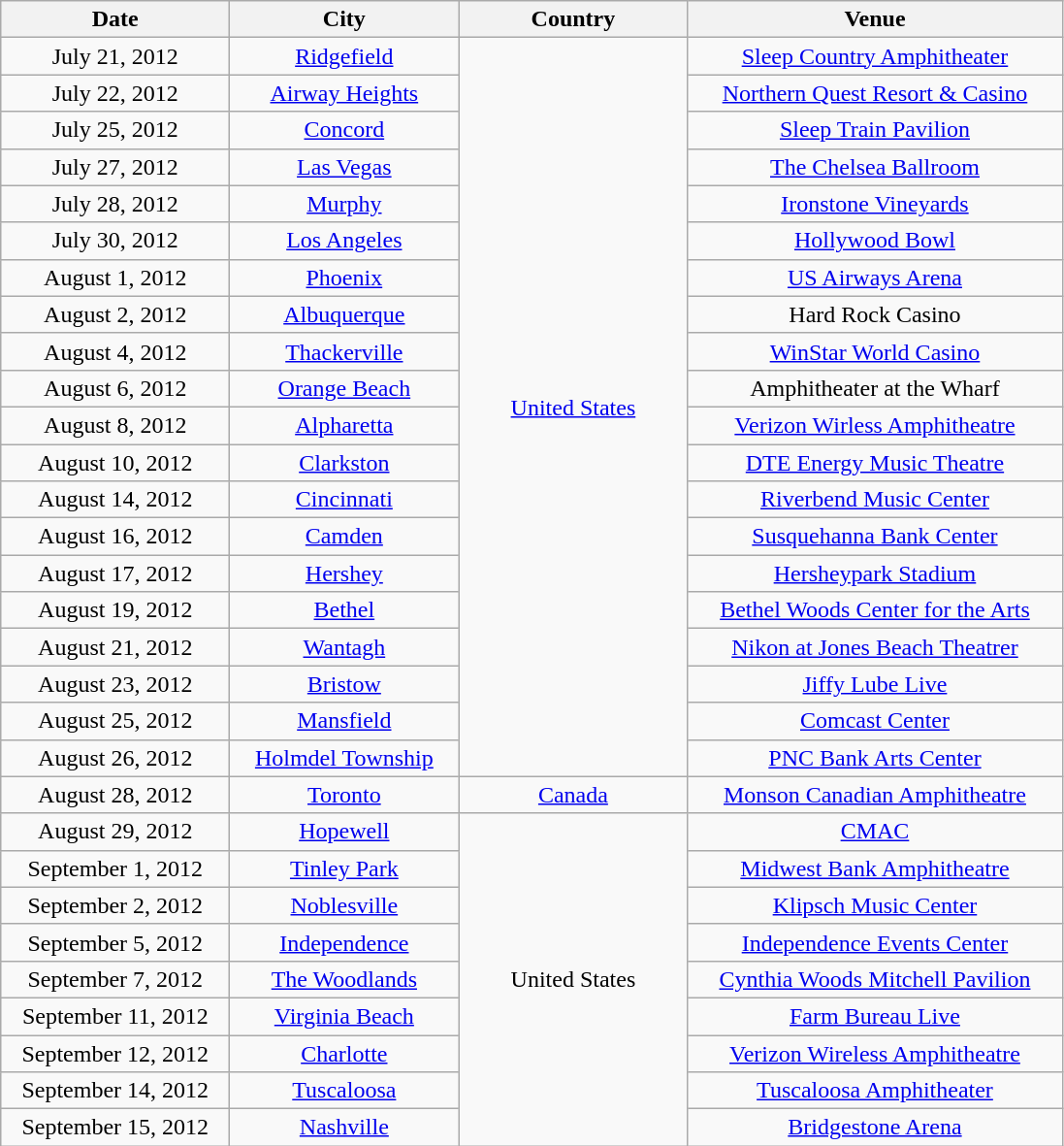<table class="wikitable" style="text-align:center">
<tr>
<th style="width:150px;">Date</th>
<th style="width:150px;">City</th>
<th style="width:150px;">Country</th>
<th style="width:250px;">Venue</th>
</tr>
<tr>
<td>July 21, 2012</td>
<td><a href='#'>Ridgefield</a></td>
<td rowspan="20"><a href='#'>United States</a></td>
<td><a href='#'>Sleep Country Amphitheater</a></td>
</tr>
<tr>
<td>July 22, 2012</td>
<td><a href='#'>Airway Heights</a></td>
<td><a href='#'>Northern Quest Resort & Casino</a></td>
</tr>
<tr>
<td>July 25, 2012</td>
<td><a href='#'>Concord</a></td>
<td><a href='#'>Sleep Train Pavilion</a></td>
</tr>
<tr>
<td>July 27, 2012</td>
<td><a href='#'>Las Vegas</a></td>
<td><a href='#'>The Chelsea Ballroom</a></td>
</tr>
<tr>
<td>July 28, 2012</td>
<td><a href='#'>Murphy</a></td>
<td><a href='#'>Ironstone Vineyards</a></td>
</tr>
<tr>
<td>July 30, 2012</td>
<td><a href='#'>Los Angeles</a></td>
<td><a href='#'>Hollywood Bowl</a></td>
</tr>
<tr>
<td>August 1, 2012</td>
<td><a href='#'>Phoenix</a></td>
<td><a href='#'>US Airways Arena</a></td>
</tr>
<tr>
<td>August 2, 2012</td>
<td><a href='#'>Albuquerque</a></td>
<td>Hard Rock Casino</td>
</tr>
<tr>
<td>August 4, 2012</td>
<td><a href='#'>Thackerville</a></td>
<td><a href='#'>WinStar World Casino</a></td>
</tr>
<tr>
<td>August 6, 2012</td>
<td><a href='#'>Orange Beach</a></td>
<td>Amphitheater at the Wharf</td>
</tr>
<tr>
<td>August 8, 2012</td>
<td><a href='#'>Alpharetta</a></td>
<td><a href='#'>Verizon Wirless Amphitheatre</a></td>
</tr>
<tr>
<td>August 10, 2012</td>
<td><a href='#'>Clarkston</a></td>
<td><a href='#'>DTE Energy Music Theatre</a></td>
</tr>
<tr>
<td>August 14, 2012</td>
<td><a href='#'>Cincinnati</a></td>
<td><a href='#'>Riverbend Music Center</a></td>
</tr>
<tr>
<td>August 16, 2012</td>
<td><a href='#'>Camden</a></td>
<td><a href='#'>Susquehanna Bank Center</a></td>
</tr>
<tr>
<td>August 17, 2012</td>
<td><a href='#'>Hershey</a></td>
<td><a href='#'>Hersheypark Stadium</a></td>
</tr>
<tr>
<td>August 19, 2012</td>
<td><a href='#'>Bethel</a></td>
<td><a href='#'>Bethel Woods Center for the Arts</a></td>
</tr>
<tr>
<td>August 21, 2012</td>
<td><a href='#'>Wantagh</a></td>
<td><a href='#'>Nikon at Jones Beach Theatrer</a></td>
</tr>
<tr>
<td>August 23, 2012</td>
<td><a href='#'>Bristow</a></td>
<td><a href='#'>Jiffy Lube Live</a></td>
</tr>
<tr>
<td>August 25, 2012</td>
<td><a href='#'>Mansfield</a></td>
<td><a href='#'>Comcast Center</a></td>
</tr>
<tr>
<td>August 26, 2012</td>
<td><a href='#'>Holmdel Township</a></td>
<td><a href='#'>PNC Bank Arts Center</a></td>
</tr>
<tr>
<td>August 28, 2012</td>
<td><a href='#'>Toronto</a></td>
<td><a href='#'>Canada</a></td>
<td><a href='#'>Monson Canadian Amphitheatre</a></td>
</tr>
<tr>
<td>August 29, 2012</td>
<td><a href='#'>Hopewell</a></td>
<td rowspan=9>United States</td>
<td><a href='#'>CMAC</a></td>
</tr>
<tr>
<td>September 1, 2012</td>
<td><a href='#'>Tinley Park</a></td>
<td><a href='#'>Midwest Bank Amphitheatre</a></td>
</tr>
<tr>
<td>September 2, 2012</td>
<td><a href='#'>Noblesville</a></td>
<td><a href='#'>Klipsch Music Center</a></td>
</tr>
<tr>
<td>September 5, 2012</td>
<td><a href='#'>Independence</a></td>
<td><a href='#'>Independence Events Center</a></td>
</tr>
<tr>
<td>September 7, 2012</td>
<td><a href='#'>The Woodlands</a></td>
<td><a href='#'>Cynthia Woods Mitchell Pavilion</a></td>
</tr>
<tr>
<td>September 11, 2012</td>
<td><a href='#'>Virginia Beach</a></td>
<td><a href='#'>Farm Bureau Live</a></td>
</tr>
<tr>
<td>September 12, 2012</td>
<td><a href='#'>Charlotte</a></td>
<td><a href='#'>Verizon Wireless Amphitheatre</a></td>
</tr>
<tr>
<td>September 14, 2012</td>
<td><a href='#'>Tuscaloosa</a></td>
<td><a href='#'>Tuscaloosa Amphitheater</a></td>
</tr>
<tr>
<td>September 15, 2012</td>
<td><a href='#'>Nashville</a></td>
<td><a href='#'>Bridgestone Arena</a></td>
</tr>
</table>
